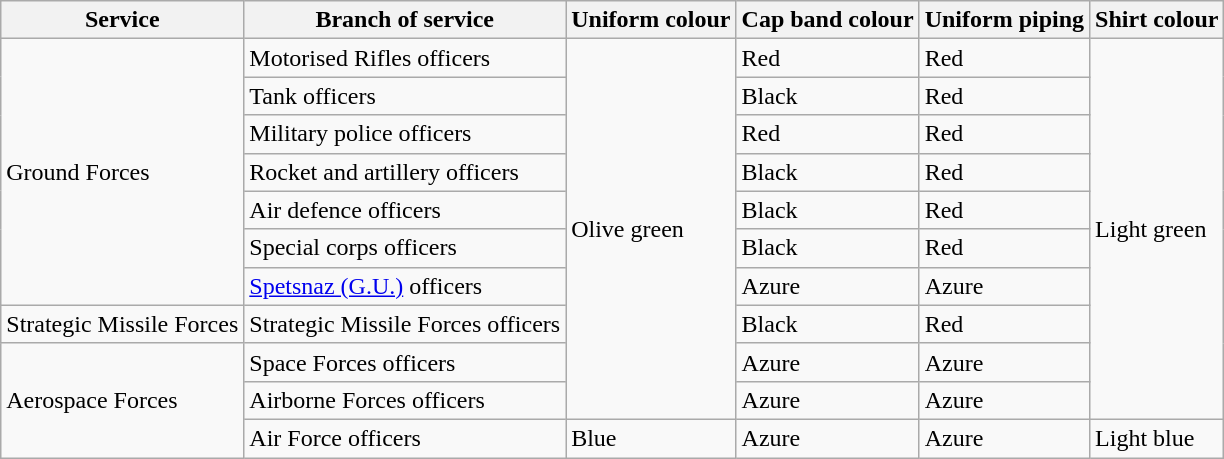<table class="wikitable sortable">
<tr>
<th>Service</th>
<th>Branch of service</th>
<th>Uniform colour</th>
<th>Cap band colour</th>
<th>Uniform piping</th>
<th>Shirt colour</th>
</tr>
<tr>
<td rowspan="7">Ground Forces</td>
<td>Motorised Rifles officers</td>
<td rowspan="10">Olive green</td>
<td>Red</td>
<td>Red</td>
<td rowspan="10">Light green</td>
</tr>
<tr>
<td>Tank officers</td>
<td>Black</td>
<td>Red</td>
</tr>
<tr>
<td>Military police officers</td>
<td>Red</td>
<td>Red</td>
</tr>
<tr>
<td>Rocket and artillery officers</td>
<td>Black</td>
<td>Red</td>
</tr>
<tr>
<td>Air defence officers</td>
<td>Black</td>
<td>Red</td>
</tr>
<tr>
<td>Special corps officers</td>
<td>Black</td>
<td>Red</td>
</tr>
<tr>
<td><a href='#'>Spetsnaz (G.U.)</a> officers</td>
<td>Azure</td>
<td>Azure</td>
</tr>
<tr>
<td>Strategic Missile Forces</td>
<td>Strategic Missile Forces officers</td>
<td>Black</td>
<td>Red</td>
</tr>
<tr>
<td rowspan="3">Aerospace Forces</td>
<td>Space Forces officers</td>
<td>Azure</td>
<td>Azure</td>
</tr>
<tr>
<td>Airborne Forces officers</td>
<td>Azure</td>
<td>Azure</td>
</tr>
<tr>
<td>Air Force officers</td>
<td>Blue</td>
<td>Azure</td>
<td>Azure</td>
<td>Light blue</td>
</tr>
</table>
